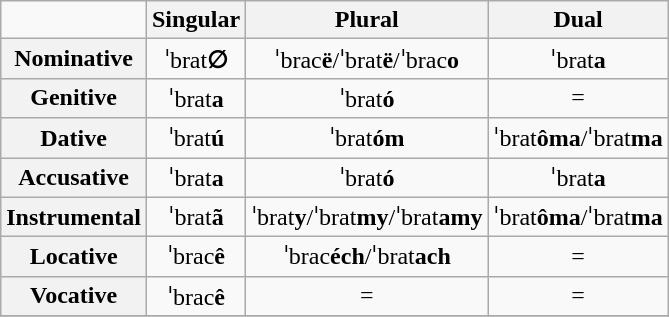<table class="wikitable" style="text-align:center">
<tr>
<td></td>
<th>Singular</th>
<th>Plural</th>
<th>Dual</th>
</tr>
<tr>
<th>Nominative</th>
<td>ˈbrat<strong>∅</strong></td>
<td>ˈbrac<strong>ë</strong>/ˈbrat<strong>ë</strong>/ˈbrac<strong>o</strong></td>
<td>ˈbrat<strong>a</strong></td>
</tr>
<tr>
<th>Genitive</th>
<td>ˈbrat<strong>a</strong></td>
<td>ˈbrat<strong>ó</strong></td>
<td>= </td>
</tr>
<tr>
<th>Dative</th>
<td>ˈbrat<strong>ú</strong></td>
<td>ˈbrat<strong>óm</strong></td>
<td>ˈbrat<strong>ôma</strong>/ˈbrat<strong>ma</strong></td>
</tr>
<tr>
<th>Accusative</th>
<td>ˈbrat<strong>a</strong></td>
<td>ˈbrat<strong>ó</strong></td>
<td>ˈbrat<strong>a</strong></td>
</tr>
<tr>
<th>Instrumental</th>
<td>ˈbrat<strong>ã</strong></td>
<td>ˈbrat<strong>y</strong>/ˈbrat<strong>my</strong>/ˈbrat<strong>amy</strong></td>
<td>ˈbrat<strong>ôma</strong>/ˈbrat<strong>ma</strong></td>
</tr>
<tr>
<th>Locative</th>
<td>ˈbrac<strong>ê</strong></td>
<td>ˈbrac<strong>éch</strong>/ˈbrat<strong>ach</strong></td>
<td>= </td>
</tr>
<tr>
<th>Vocative</th>
<td>ˈbrac<strong>ê</strong></td>
<td>= </td>
<td>= </td>
</tr>
<tr>
</tr>
</table>
